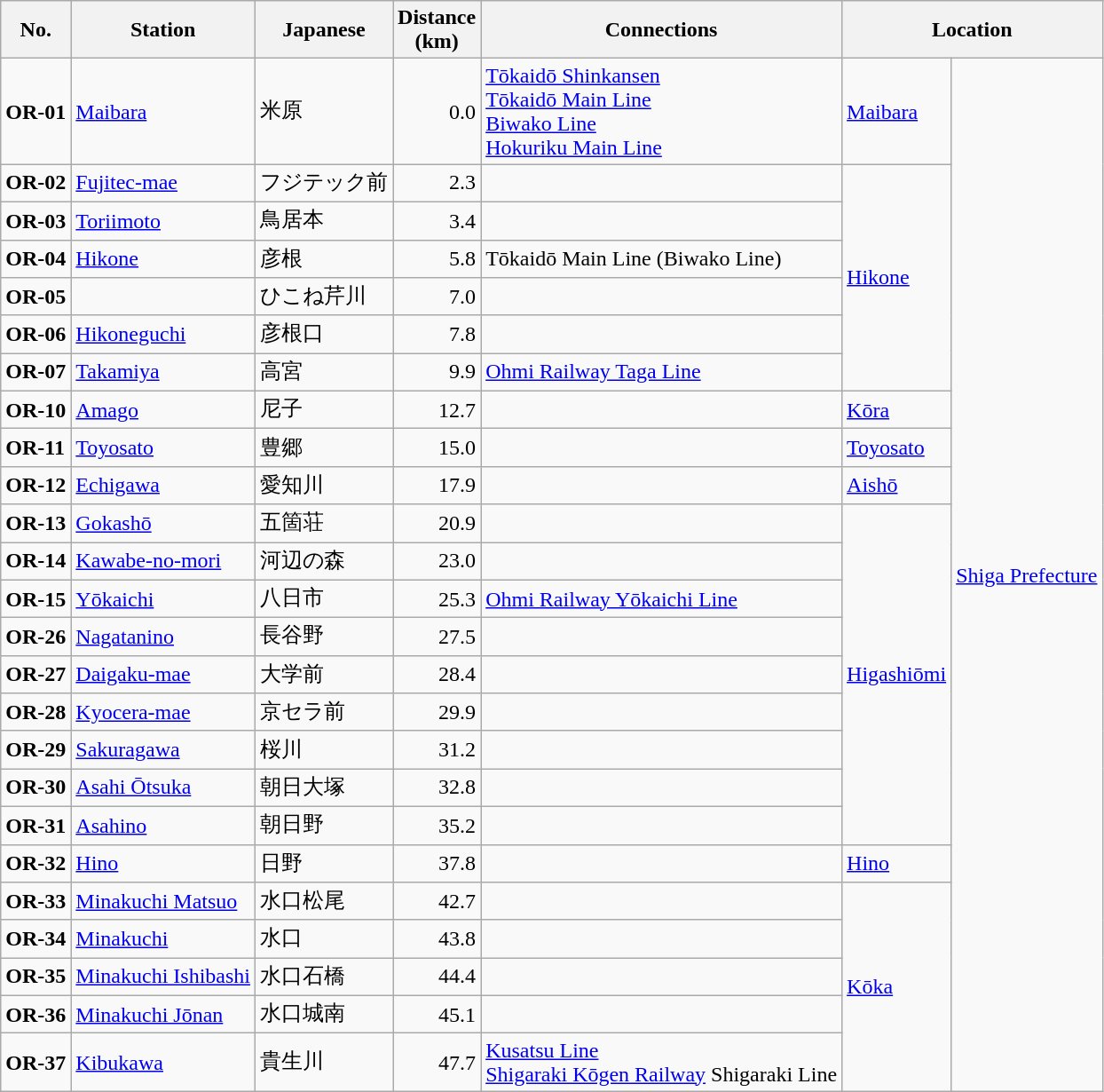<table class="wikitable">
<tr>
<th>No.</th>
<th>Station</th>
<th>Japanese</th>
<th>Distance<br>(km)</th>
<th>Connections</th>
<th colspan="2">Location</th>
</tr>
<tr>
<td><strong>OR-01</strong></td>
<td><a href='#'>Maibara</a></td>
<td>米原</td>
<td align="right">0.0</td>
<td><a href='#'>Tōkaidō Shinkansen</a><br><a href='#'>Tōkaidō Main Line</a><br><a href='#'>Biwako Line</a><br><a href='#'>Hokuriku Main Line</a></td>
<td><a href='#'>Maibara</a></td>
<td rowspan=25><a href='#'>Shiga Prefecture</a></td>
</tr>
<tr>
<td><strong>OR-02</strong></td>
<td><a href='#'>Fujitec-mae</a></td>
<td>フジテック前</td>
<td align="right">2.3</td>
<td> </td>
<td rowspan="6"><a href='#'>Hikone</a></td>
</tr>
<tr>
<td><strong>OR-03</strong></td>
<td><a href='#'>Toriimoto</a></td>
<td>鳥居本</td>
<td align="right">3.4</td>
<td> </td>
</tr>
<tr>
<td><strong>OR-04</strong></td>
<td><a href='#'>Hikone</a></td>
<td>彦根</td>
<td align="right">5.8</td>
<td>Tōkaidō Main Line (Biwako Line)</td>
</tr>
<tr>
<td><strong>OR-05</strong></td>
<td></td>
<td>ひこね芹川</td>
<td align="right">7.0</td>
<td> </td>
</tr>
<tr>
<td><strong>OR-06</strong></td>
<td><a href='#'>Hikoneguchi</a></td>
<td>彦根口</td>
<td align="right">7.8</td>
<td> </td>
</tr>
<tr>
<td><strong>OR-07</strong></td>
<td><a href='#'>Takamiya</a></td>
<td>高宮</td>
<td align="right">9.9</td>
<td><a href='#'>Ohmi Railway Taga Line</a></td>
</tr>
<tr>
<td><strong>OR-10</strong></td>
<td><a href='#'>Amago</a></td>
<td>尼子</td>
<td align="right">12.7</td>
<td> </td>
<td><a href='#'>Kōra</a></td>
</tr>
<tr>
<td><strong>OR-11</strong></td>
<td><a href='#'>Toyosato</a></td>
<td>豊郷</td>
<td align="right">15.0</td>
<td> </td>
<td><a href='#'>Toyosato</a></td>
</tr>
<tr>
<td><strong>OR-12</strong></td>
<td><a href='#'>Echigawa</a></td>
<td>愛知川</td>
<td align="right">17.9</td>
<td> </td>
<td><a href='#'>Aishō</a></td>
</tr>
<tr>
<td><strong>OR-13</strong></td>
<td><a href='#'>Gokashō</a></td>
<td>五箇荘</td>
<td align="right">20.9</td>
<td> </td>
<td td rowspan="9"><a href='#'>Higashiōmi</a></td>
</tr>
<tr>
<td><strong>OR-14</strong></td>
<td><a href='#'>Kawabe-no-mori</a></td>
<td>河辺の森</td>
<td align="right">23.0</td>
<td> </td>
</tr>
<tr>
<td><strong>OR-15</strong></td>
<td><a href='#'>Yōkaichi</a></td>
<td>八日市</td>
<td align="right">25.3</td>
<td><a href='#'>Ohmi Railway Yōkaichi Line</a></td>
</tr>
<tr>
<td><strong>OR-26</strong></td>
<td><a href='#'>Nagatanino</a></td>
<td>長谷野</td>
<td align="right">27.5</td>
<td> </td>
</tr>
<tr>
<td><strong>OR-27</strong></td>
<td><a href='#'>Daigaku-mae</a></td>
<td>大学前</td>
<td align="right">28.4</td>
<td> </td>
</tr>
<tr>
<td><strong>OR-28</strong></td>
<td><a href='#'>Kyocera-mae</a></td>
<td>京セラ前</td>
<td align="right">29.9</td>
<td> </td>
</tr>
<tr>
<td><strong>OR-29</strong></td>
<td><a href='#'>Sakuragawa</a></td>
<td>桜川</td>
<td align="right">31.2</td>
<td> </td>
</tr>
<tr>
<td><strong>OR-30</strong></td>
<td><a href='#'>Asahi Ōtsuka</a></td>
<td>朝日大塚</td>
<td align="right">32.8</td>
<td> </td>
</tr>
<tr>
<td><strong>OR-31</strong></td>
<td><a href='#'>Asahino</a></td>
<td>朝日野</td>
<td align="right">35.2</td>
<td> </td>
</tr>
<tr>
<td><strong>OR-32</strong></td>
<td><a href='#'>Hino</a></td>
<td>日野</td>
<td align="right">37.8</td>
<td> </td>
<td><a href='#'>Hino</a></td>
</tr>
<tr>
<td><strong>OR-33</strong></td>
<td><a href='#'>Minakuchi Matsuo</a></td>
<td>水口松尾</td>
<td align="right">42.7</td>
<td> </td>
<td rowspan="5"><a href='#'>Kōka</a></td>
</tr>
<tr>
<td><strong>OR-34</strong></td>
<td><a href='#'>Minakuchi</a></td>
<td>水口</td>
<td align="right">43.8</td>
<td> </td>
</tr>
<tr>
<td><strong>OR-35</strong></td>
<td><a href='#'>Minakuchi Ishibashi</a></td>
<td>水口石橋</td>
<td align="right">44.4</td>
<td> </td>
</tr>
<tr>
<td><strong>OR-36</strong></td>
<td><a href='#'>Minakuchi Jōnan</a></td>
<td>水口城南</td>
<td align="right">45.1</td>
<td> </td>
</tr>
<tr>
<td><strong>OR-37</strong></td>
<td><a href='#'>Kibukawa</a></td>
<td>貴生川</td>
<td align="right">47.7</td>
<td><a href='#'>Kusatsu Line</a><br><a href='#'>Shigaraki Kōgen Railway</a> Shigaraki Line</td>
</tr>
</table>
